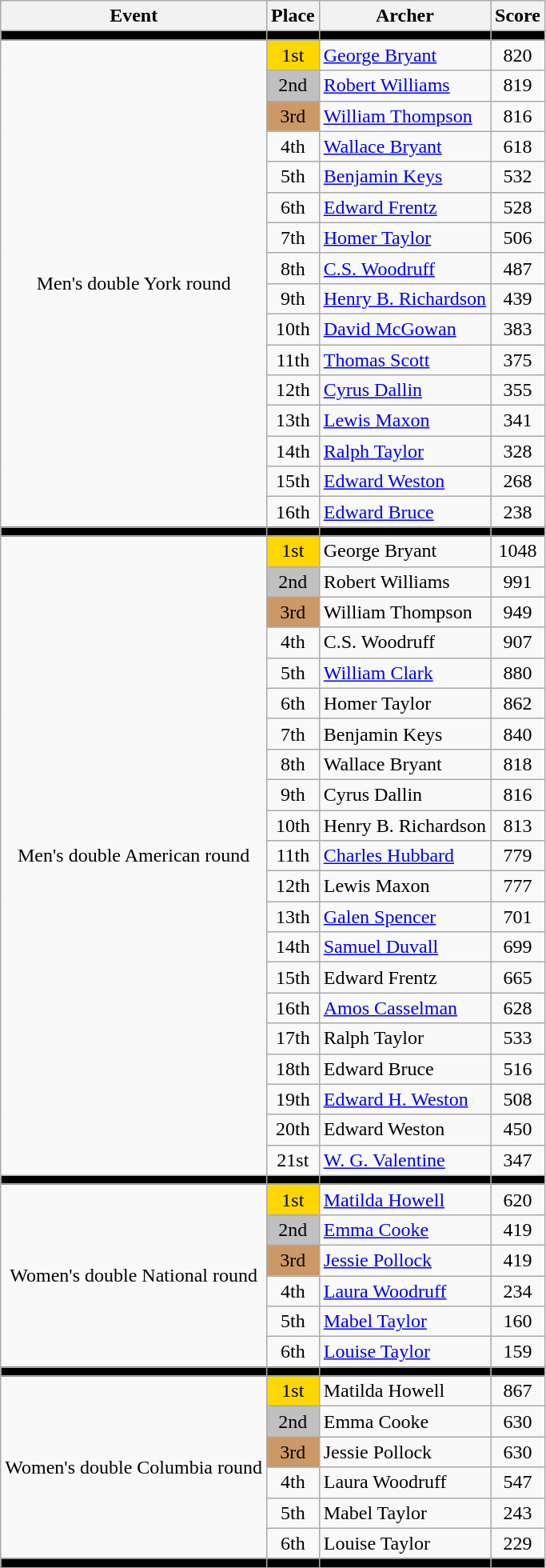<table class=wikitable>
<tr>
<th>Event</th>
<th>Place</th>
<th>Archer</th>
<th>Score</th>
</tr>
<tr bgcolor=black>
<td></td>
<td></td>
<td></td>
<td></td>
</tr>
<tr align=center>
<td rowspan=16>Men's double York round</td>
<td bgcolor=gold>1st</td>
<td align=left><a href='#'>George Bryant</a></td>
<td>820</td>
</tr>
<tr align=center>
<td bgcolor=silver>2nd</td>
<td align=left><a href='#'>Robert Williams</a></td>
<td>819</td>
</tr>
<tr align=center>
<td bgcolor=cc9966>3rd</td>
<td align=left><a href='#'>William Thompson</a></td>
<td>816</td>
</tr>
<tr align=center>
<td>4th</td>
<td align=left><a href='#'>Wallace Bryant</a></td>
<td>618</td>
</tr>
<tr align=center>
<td>5th</td>
<td align=left><a href='#'>Benjamin Keys</a></td>
<td>532</td>
</tr>
<tr align=center>
<td>6th</td>
<td align=left><a href='#'>Edward Frentz</a></td>
<td>528</td>
</tr>
<tr align=center>
<td>7th</td>
<td align=left><a href='#'>Homer Taylor</a></td>
<td>506</td>
</tr>
<tr align=center>
<td>8th</td>
<td align=left><a href='#'>C.S. Woodruff</a></td>
<td>487</td>
</tr>
<tr align=center>
<td>9th</td>
<td align=left><a href='#'>Henry B. Richardson</a></td>
<td>439</td>
</tr>
<tr align=center>
<td>10th</td>
<td align=left><a href='#'>David McGowan</a></td>
<td>383</td>
</tr>
<tr align=center>
<td>11th</td>
<td align=left><a href='#'>Thomas Scott</a></td>
<td>375</td>
</tr>
<tr align=center>
<td>12th</td>
<td align=left><a href='#'>Cyrus Dallin</a></td>
<td>355</td>
</tr>
<tr align=center>
<td>13th</td>
<td align=left><a href='#'>Lewis Maxon</a></td>
<td>341</td>
</tr>
<tr align=center>
<td>14th</td>
<td align=left><a href='#'>Ralph Taylor</a></td>
<td>328</td>
</tr>
<tr align=center>
<td>15th</td>
<td align=left><a href='#'>Edward Weston</a></td>
<td>268</td>
</tr>
<tr align=center>
<td>16th</td>
<td align=left><a href='#'>Edward Bruce</a></td>
<td>238</td>
</tr>
<tr bgcolor=black>
<td></td>
<td></td>
<td></td>
<td></td>
</tr>
<tr align=center>
<td rowspan=21>Men's double American round</td>
<td bgcolor=gold>1st</td>
<td align=left>George Bryant</td>
<td>1048</td>
</tr>
<tr align=center>
<td bgcolor=silver>2nd</td>
<td align=left>Robert Williams</td>
<td>991</td>
</tr>
<tr align=center>
<td bgcolor=cc9966>3rd</td>
<td align=left>William Thompson</td>
<td>949</td>
</tr>
<tr align=center>
<td>4th</td>
<td align=left>C.S. Woodruff</td>
<td>907</td>
</tr>
<tr align=center>
<td>5th</td>
<td align=left><a href='#'>William Clark</a></td>
<td>880</td>
</tr>
<tr align=center>
<td>6th</td>
<td align=left>Homer Taylor</td>
<td>862</td>
</tr>
<tr align=center>
<td>7th</td>
<td align=left>Benjamin Keys</td>
<td>840</td>
</tr>
<tr align=center>
<td>8th</td>
<td align=left>Wallace Bryant</td>
<td>818</td>
</tr>
<tr align=center>
<td>9th</td>
<td align=left>Cyrus Dallin</td>
<td>816</td>
</tr>
<tr align=center>
<td>10th</td>
<td align=left>Henry B. Richardson</td>
<td>813</td>
</tr>
<tr align=center>
<td>11th</td>
<td align=left><a href='#'>Charles Hubbard</a></td>
<td>779</td>
</tr>
<tr align=center>
<td>12th</td>
<td align=left>Lewis Maxon</td>
<td>777</td>
</tr>
<tr align=center>
<td>13th</td>
<td align=left><a href='#'>Galen Spencer</a></td>
<td>701</td>
</tr>
<tr align=center>
<td>14th</td>
<td align=left><a href='#'>Samuel Duvall</a></td>
<td>699</td>
</tr>
<tr align=center>
<td>15th</td>
<td align=left>Edward Frentz</td>
<td>665</td>
</tr>
<tr align=center>
<td>16th</td>
<td align=left><a href='#'>Amos Casselman</a></td>
<td>628</td>
</tr>
<tr align=center>
<td>17th</td>
<td align=left>Ralph Taylor</td>
<td>533</td>
</tr>
<tr align=center>
<td>18th</td>
<td align=left>Edward Bruce</td>
<td>516</td>
</tr>
<tr align=center>
<td>19th</td>
<td align=left><a href='#'>Edward H. Weston</a></td>
<td>508</td>
</tr>
<tr align=center>
<td>20th</td>
<td align=left>Edward Weston</td>
<td>450</td>
</tr>
<tr align=center>
<td>21st</td>
<td align=left><a href='#'>W. G. Valentine</a></td>
<td>347</td>
</tr>
<tr bgcolor=black>
<td></td>
<td></td>
<td></td>
<td></td>
</tr>
<tr align=center>
<td rowspan=6>Women's double National round</td>
<td bgcolor=gold>1st</td>
<td align=left><a href='#'>Matilda Howell</a></td>
<td>620</td>
</tr>
<tr align=center>
<td bgcolor=silver>2nd</td>
<td align=left><a href='#'>Emma Cooke</a></td>
<td>419</td>
</tr>
<tr align=center>
<td bgcolor=cc9966>3rd</td>
<td align=left><a href='#'>Jessie Pollock</a></td>
<td>419</td>
</tr>
<tr align=center>
<td>4th</td>
<td align=left><a href='#'>Laura Woodruff</a></td>
<td>234</td>
</tr>
<tr align=center>
<td>5th</td>
<td align=left><a href='#'>Mabel Taylor</a></td>
<td>160</td>
</tr>
<tr align=center>
<td>6th</td>
<td align=left><a href='#'>Louise Taylor</a></td>
<td>159</td>
</tr>
<tr bgcolor=black>
<td></td>
<td></td>
<td></td>
<td></td>
</tr>
<tr align=center>
<td rowspan=6>Women's double Columbia round</td>
<td bgcolor=gold>1st</td>
<td align=left>Matilda Howell</td>
<td>867</td>
</tr>
<tr align=center>
<td bgcolor=silver>2nd</td>
<td align=left>Emma Cooke</td>
<td>630</td>
</tr>
<tr align=center>
<td bgcolor=cc9966>3rd</td>
<td align=left>Jessie Pollock</td>
<td>630</td>
</tr>
<tr align=center>
<td>4th</td>
<td align=left>Laura Woodruff</td>
<td>547</td>
</tr>
<tr align=center>
<td>5th</td>
<td align=left>Mabel Taylor</td>
<td>243</td>
</tr>
<tr align=center>
<td>6th</td>
<td align=left>Louise Taylor</td>
<td>229</td>
</tr>
<tr bgcolor=black>
<td></td>
<td></td>
<td></td>
<td></td>
</tr>
</table>
